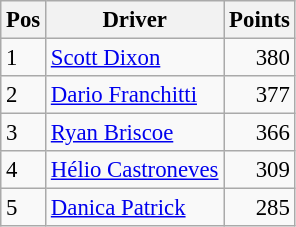<table class="wikitable" style="font-size: 95%;">
<tr>
<th>Pos</th>
<th>Driver</th>
<th>Points</th>
</tr>
<tr>
<td>1</td>
<td> <a href='#'>Scott Dixon</a></td>
<td align="right">380</td>
</tr>
<tr>
<td>2</td>
<td> <a href='#'>Dario Franchitti</a></td>
<td align="right">377</td>
</tr>
<tr>
<td>3</td>
<td> <a href='#'>Ryan Briscoe</a></td>
<td align="right">366</td>
</tr>
<tr>
<td>4</td>
<td> <a href='#'>Hélio Castroneves</a></td>
<td align="right">309</td>
</tr>
<tr>
<td>5</td>
<td> <a href='#'>Danica Patrick</a></td>
<td align="right">285</td>
</tr>
</table>
